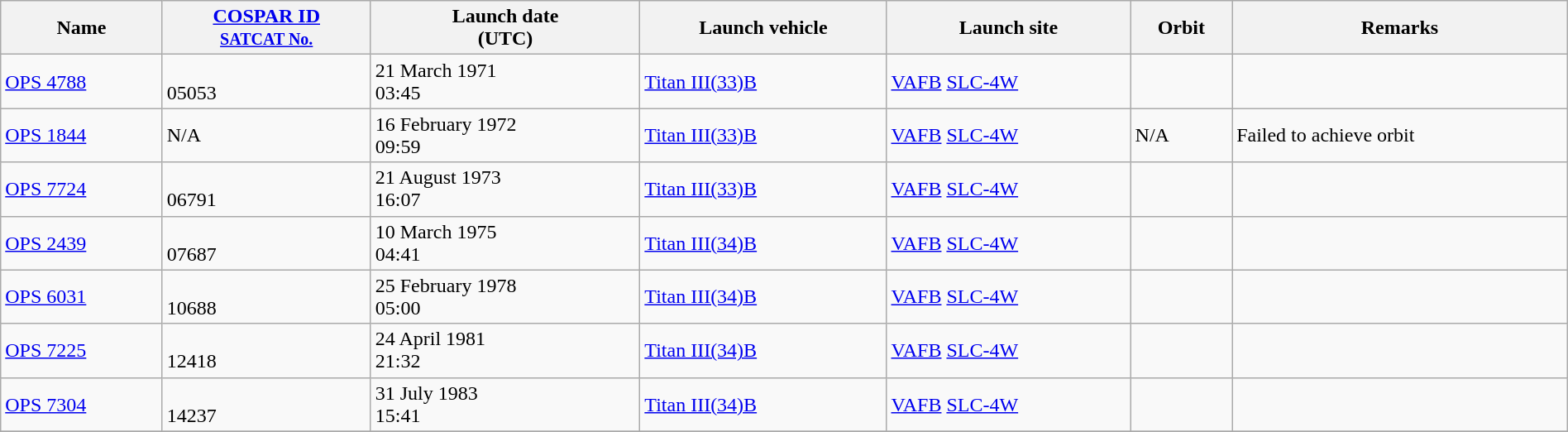<table class="wikitable" style="width:100%;">
<tr>
<th>Name</th>
<th><a href='#'>COSPAR ID</a><br><small><a href='#'>SATCAT No.</a></small></th>
<th>Launch date<br>(UTC)</th>
<th>Launch vehicle</th>
<th>Launch site</th>
<th>Orbit</th>
<th>Remarks</th>
</tr>
<tr>
<td><a href='#'>OPS 4788</a></td>
<td><br>05053</td>
<td>21 March 1971<br>03:45</td>
<td><a href='#'>Titan III(33)B</a></td>
<td><a href='#'>VAFB</a> <a href='#'>SLC-4W</a></td>
<td></td>
<td></td>
</tr>
<tr>
<td><a href='#'>OPS 1844</a></td>
<td>N/A</td>
<td>16 February 1972<br>09:59</td>
<td><a href='#'>Titan III(33)B</a></td>
<td><a href='#'>VAFB</a> <a href='#'>SLC-4W</a></td>
<td>N/A</td>
<td>Failed to achieve orbit</td>
</tr>
<tr>
<td><a href='#'>OPS 7724</a></td>
<td><br>06791</td>
<td>21 August 1973<br>16:07</td>
<td><a href='#'>Titan III(33)B</a></td>
<td><a href='#'>VAFB</a> <a href='#'>SLC-4W</a></td>
<td></td>
<td></td>
</tr>
<tr>
<td><a href='#'>OPS 2439</a></td>
<td><br>07687</td>
<td>10 March 1975<br>04:41</td>
<td><a href='#'>Titan III(34)B</a></td>
<td><a href='#'>VAFB</a> <a href='#'>SLC-4W</a></td>
<td></td>
<td></td>
</tr>
<tr>
<td><a href='#'>OPS 6031</a></td>
<td><br>10688</td>
<td>25 February 1978<br>05:00</td>
<td><a href='#'>Titan III(34)B</a></td>
<td><a href='#'>VAFB</a> <a href='#'>SLC-4W</a></td>
<td></td>
<td></td>
</tr>
<tr>
<td><a href='#'>OPS 7225</a></td>
<td><br>12418</td>
<td>24 April 1981<br>21:32</td>
<td><a href='#'>Titan III(34)B</a></td>
<td><a href='#'>VAFB</a> <a href='#'>SLC-4W</a></td>
<td></td>
<td></td>
</tr>
<tr>
<td><a href='#'>OPS 7304</a></td>
<td><br>14237</td>
<td>31 July 1983<br>15:41</td>
<td><a href='#'>Titan III(34)B</a></td>
<td><a href='#'>VAFB</a> <a href='#'>SLC-4W</a></td>
<td></td>
<td></td>
</tr>
<tr>
</tr>
</table>
